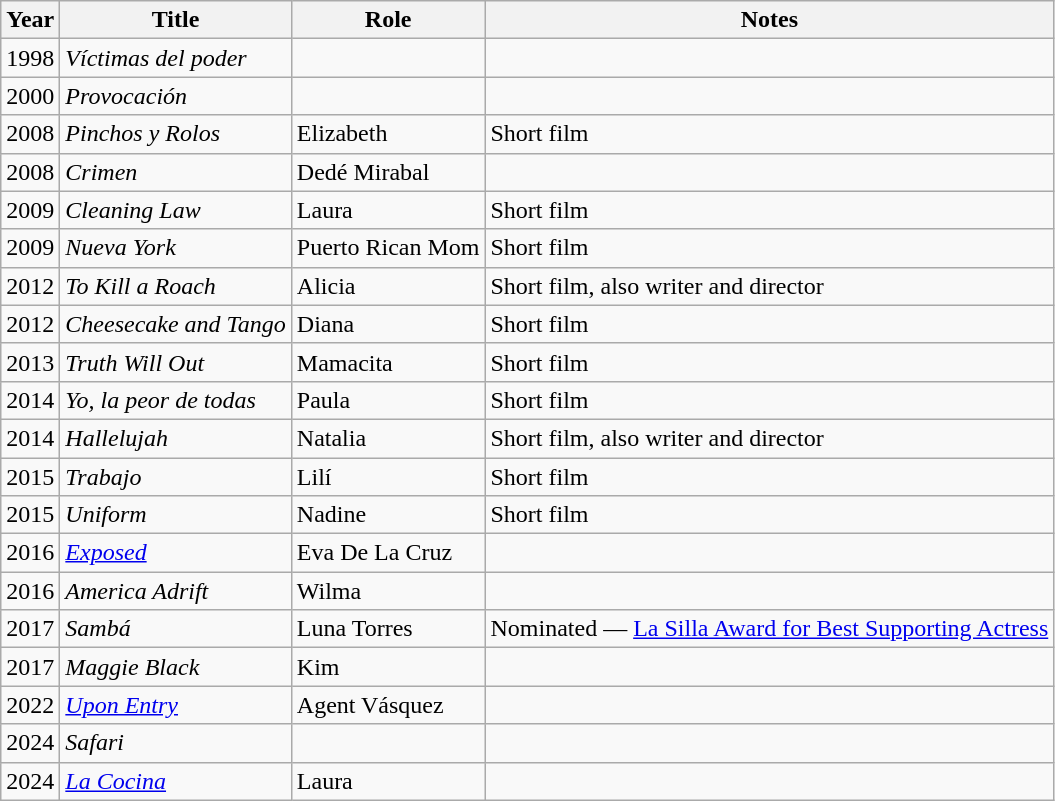<table class="wikitable sortable">
<tr>
<th>Year</th>
<th>Title</th>
<th>Role</th>
<th class="unsortable">Notes</th>
</tr>
<tr>
<td>1998</td>
<td><em>Víctimas del poder</em></td>
<td></td>
<td></td>
</tr>
<tr>
<td>2000</td>
<td><em>Provocación</em></td>
<td></td>
<td></td>
</tr>
<tr>
<td>2008</td>
<td><em>Pinchos y Rolos</em></td>
<td>Elizabeth</td>
<td>Short film</td>
</tr>
<tr>
<td>2008</td>
<td><em>Crimen</em></td>
<td>Dedé Mirabal</td>
<td></td>
</tr>
<tr>
<td>2009</td>
<td><em>Cleaning Law</em></td>
<td>Laura</td>
<td>Short film</td>
</tr>
<tr>
<td>2009</td>
<td><em>Nueva York</em></td>
<td>Puerto Rican Mom</td>
<td>Short film</td>
</tr>
<tr>
<td>2012</td>
<td><em>To Kill a Roach</em></td>
<td>Alicia</td>
<td>Short film, also writer and director</td>
</tr>
<tr>
<td>2012</td>
<td><em>Cheesecake and Tango</em></td>
<td>Diana</td>
<td>Short film</td>
</tr>
<tr>
<td>2013</td>
<td><em>Truth Will Out</em></td>
<td>Mamacita</td>
<td>Short film</td>
</tr>
<tr>
<td>2014</td>
<td><em>Yo, la peor de todas</em></td>
<td>Paula</td>
<td>Short film</td>
</tr>
<tr>
<td>2014</td>
<td><em>Hallelujah</em></td>
<td>Natalia</td>
<td>Short film, also writer and director</td>
</tr>
<tr>
<td>2015</td>
<td><em>Trabajo</em></td>
<td>Lilí</td>
<td>Short film</td>
</tr>
<tr>
<td>2015</td>
<td><em>Uniform</em></td>
<td>Nadine</td>
<td>Short film</td>
</tr>
<tr>
<td>2016</td>
<td><em><a href='#'>Exposed</a></em></td>
<td>Eva De La Cruz</td>
<td></td>
</tr>
<tr>
<td>2016</td>
<td><em>America Adrift</em></td>
<td>Wilma</td>
<td></td>
</tr>
<tr>
<td>2017</td>
<td><em>Sambá</em></td>
<td>Luna Torres</td>
<td>Nominated — <a href='#'>La Silla Award for Best Supporting Actress</a></td>
</tr>
<tr>
<td>2017</td>
<td><em>Maggie Black</em></td>
<td>Kim</td>
<td></td>
</tr>
<tr>
<td>2022</td>
<td><em><a href='#'>Upon Entry</a></em></td>
<td>Agent Vásquez</td>
<td></td>
</tr>
<tr>
<td>2024</td>
<td><em>Safari</em></td>
<td></td>
<td></td>
</tr>
<tr>
<td>2024</td>
<td><em><a href='#'>La Cocina</a></em></td>
<td>Laura</td>
<td></td>
</tr>
</table>
